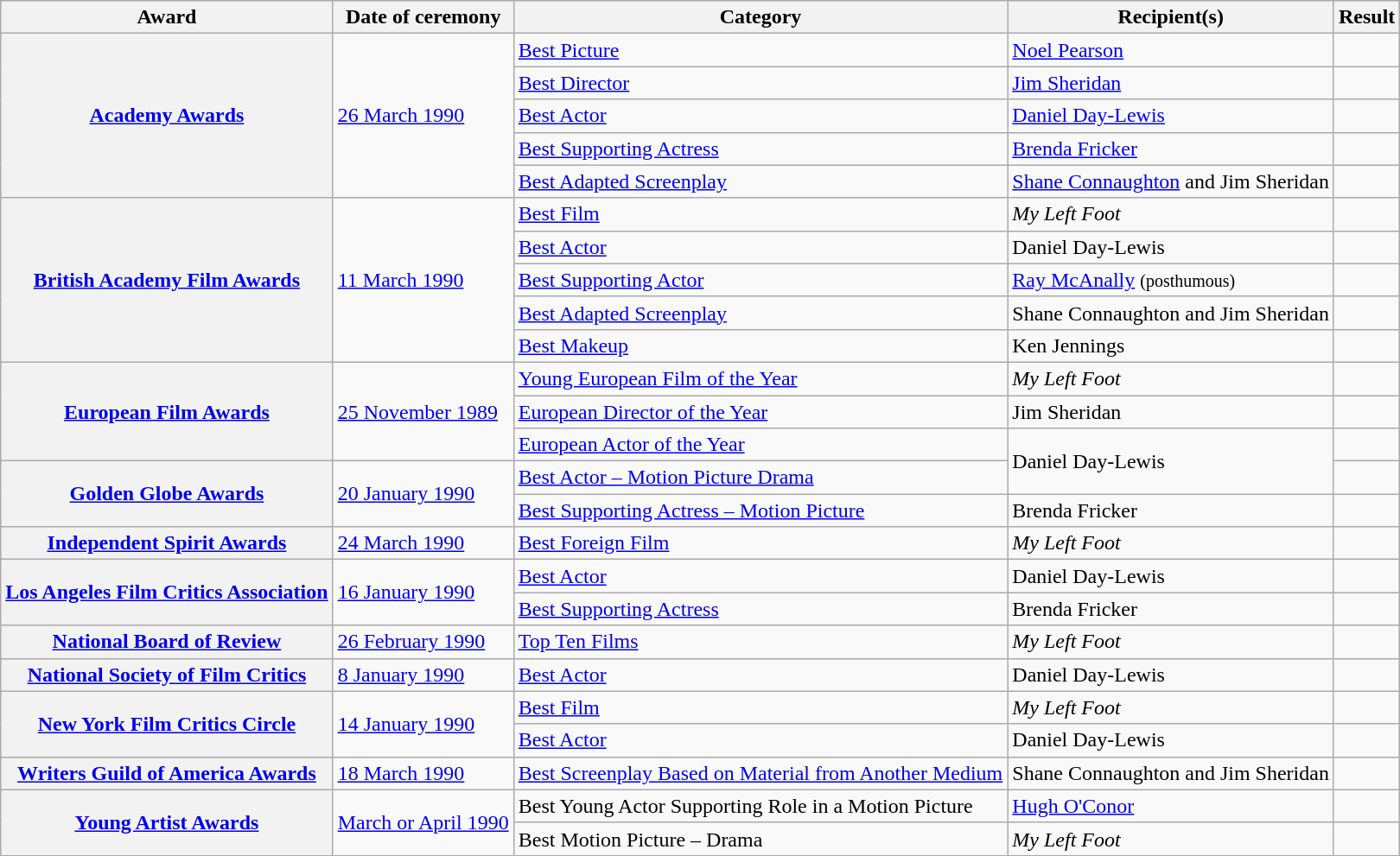<table class="wikitable sortable">
<tr>
<th scope="col">Award</th>
<th scope="col">Date of ceremony</th>
<th scope="col">Category</th>
<th scope="col">Recipient(s)</th>
<th scope="col">Result</th>
</tr>
<tr>
<th scope="row" rowspan="5"><a href='#'>Academy Awards</a></th>
<td rowspan="5"><a href='#'>26 March 1990</a></td>
<td><a href='#'>Best Picture</a></td>
<td><a href='#'>Noel Pearson</a></td>
<td></td>
</tr>
<tr>
<td><a href='#'>Best Director</a></td>
<td><a href='#'>Jim Sheridan</a></td>
<td></td>
</tr>
<tr>
<td><a href='#'>Best Actor</a></td>
<td><a href='#'>Daniel Day-Lewis</a></td>
<td></td>
</tr>
<tr>
<td><a href='#'>Best Supporting Actress</a></td>
<td><a href='#'>Brenda Fricker</a></td>
<td></td>
</tr>
<tr>
<td><a href='#'>Best Adapted Screenplay</a></td>
<td><a href='#'>Shane Connaughton</a> and Jim Sheridan</td>
<td></td>
</tr>
<tr>
<th scope="row" rowspan="5"><a href='#'>British Academy Film Awards</a></th>
<td rowspan="5"><a href='#'>11 March 1990</a></td>
<td><a href='#'>Best Film</a></td>
<td><em>My Left Foot</em></td>
<td></td>
</tr>
<tr>
<td><a href='#'>Best Actor</a></td>
<td>Daniel Day-Lewis</td>
<td></td>
</tr>
<tr>
<td><a href='#'>Best Supporting Actor</a></td>
<td><a href='#'>Ray McAnally</a> <small>(posthumous)</small></td>
<td></td>
</tr>
<tr>
<td><a href='#'>Best Adapted Screenplay</a></td>
<td>Shane Connaughton and Jim Sheridan</td>
<td></td>
</tr>
<tr>
<td><a href='#'>Best Makeup</a></td>
<td>Ken Jennings</td>
<td></td>
</tr>
<tr>
<th scope="row" rowspan="3"><a href='#'>European Film Awards</a></th>
<td rowspan="3"><a href='#'>25 November 1989</a></td>
<td><a href='#'>Young European Film of the Year</a></td>
<td><em>My Left Foot</em></td>
<td></td>
</tr>
<tr>
<td><a href='#'>European Director of the Year</a></td>
<td>Jim Sheridan</td>
<td></td>
</tr>
<tr>
<td><a href='#'>European Actor of the Year</a></td>
<td rowspan="2">Daniel Day-Lewis</td>
<td></td>
</tr>
<tr>
<th scope="row" rowspan="2"><a href='#'>Golden Globe Awards</a></th>
<td rowspan="2"><a href='#'>20 January 1990</a></td>
<td><a href='#'>Best Actor – Motion Picture Drama</a></td>
<td></td>
</tr>
<tr>
<td><a href='#'>Best Supporting Actress – Motion Picture</a></td>
<td>Brenda Fricker</td>
<td></td>
</tr>
<tr>
<th scope="row"><a href='#'>Independent Spirit Awards</a></th>
<td><a href='#'>24 March 1990</a></td>
<td><a href='#'>Best Foreign Film</a></td>
<td><em>My Left Foot</em></td>
<td></td>
</tr>
<tr>
<th scope="row" rowspan="2"><a href='#'>Los Angeles Film Critics Association</a></th>
<td rowspan="2"><a href='#'>16 January 1990</a></td>
<td><a href='#'>Best Actor</a></td>
<td>Daniel Day-Lewis</td>
<td></td>
</tr>
<tr>
<td><a href='#'>Best Supporting Actress</a></td>
<td>Brenda Fricker</td>
<td></td>
</tr>
<tr>
<th scope="row"><a href='#'>National Board of Review</a></th>
<td><a href='#'>26 February 1990</a></td>
<td><a href='#'>Top Ten Films</a></td>
<td><em>My Left Foot</em></td>
<td></td>
</tr>
<tr>
<th scope="row"><a href='#'>National Society of Film Critics</a></th>
<td><a href='#'>8 January 1990</a></td>
<td><a href='#'>Best Actor</a></td>
<td>Daniel Day-Lewis</td>
<td></td>
</tr>
<tr>
<th scope="row" rowspan="2"><a href='#'>New York Film Critics Circle</a></th>
<td rowspan="2"><a href='#'>14 January 1990</a></td>
<td><a href='#'>Best Film</a></td>
<td><em>My Left Foot</em></td>
<td></td>
</tr>
<tr>
<td><a href='#'>Best Actor</a></td>
<td>Daniel Day-Lewis</td>
<td></td>
</tr>
<tr>
<th scope="row"><a href='#'>Writers Guild of America Awards</a></th>
<td><a href='#'>18 March 1990</a></td>
<td><a href='#'>Best Screenplay Based on Material from Another Medium</a></td>
<td>Shane Connaughton and Jim Sheridan</td>
<td></td>
</tr>
<tr>
<th scope="row" rowspan="2"><a href='#'>Young Artist Awards</a></th>
<td rowspan="2"><a href='#'>March or April 1990</a></td>
<td>Best Young Actor Supporting Role in a Motion Picture</td>
<td><a href='#'>Hugh O'Conor</a></td>
<td></td>
</tr>
<tr>
<td>Best Motion Picture – Drama</td>
<td><em>My Left Foot</em></td>
<td></td>
</tr>
</table>
